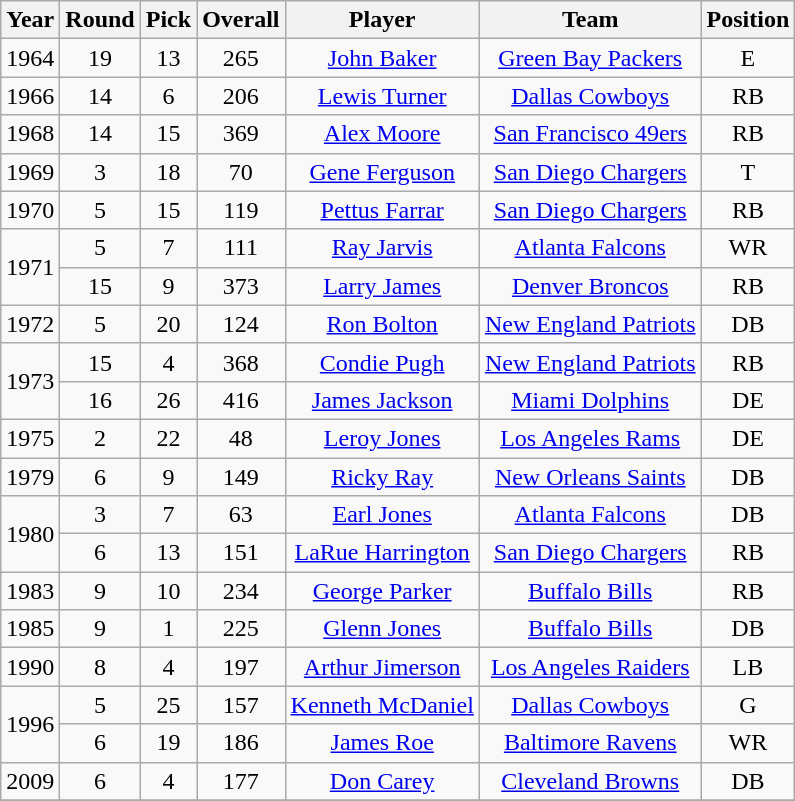<table class="wikitable sortable" style="text-align: center;">
<tr>
<th>Year</th>
<th>Round</th>
<th>Pick</th>
<th>Overall</th>
<th>Player</th>
<th>Team</th>
<th>Position</th>
</tr>
<tr>
<td>1964</td>
<td>19</td>
<td>13</td>
<td>265</td>
<td><a href='#'>John Baker</a></td>
<td><a href='#'>Green Bay Packers</a></td>
<td>E</td>
</tr>
<tr>
<td>1966</td>
<td>14</td>
<td>6</td>
<td>206</td>
<td><a href='#'>Lewis Turner</a></td>
<td><a href='#'>Dallas Cowboys</a></td>
<td>RB</td>
</tr>
<tr>
<td>1968</td>
<td>14</td>
<td>15</td>
<td>369</td>
<td><a href='#'>Alex Moore</a></td>
<td><a href='#'>San Francisco 49ers</a></td>
<td>RB</td>
</tr>
<tr>
<td>1969</td>
<td>3</td>
<td>18</td>
<td>70</td>
<td><a href='#'>Gene Ferguson</a></td>
<td><a href='#'>San Diego Chargers</a></td>
<td>T</td>
</tr>
<tr>
<td>1970</td>
<td>5</td>
<td>15</td>
<td>119</td>
<td><a href='#'>Pettus Farrar</a></td>
<td><a href='#'>San Diego Chargers</a></td>
<td>RB</td>
</tr>
<tr>
<td rowspan="2">1971</td>
<td>5</td>
<td>7</td>
<td>111</td>
<td><a href='#'>Ray Jarvis</a></td>
<td><a href='#'>Atlanta Falcons</a></td>
<td>WR</td>
</tr>
<tr>
<td>15</td>
<td>9</td>
<td>373</td>
<td><a href='#'>Larry James</a></td>
<td><a href='#'>Denver Broncos</a></td>
<td>RB</td>
</tr>
<tr>
<td>1972</td>
<td>5</td>
<td>20</td>
<td>124</td>
<td><a href='#'>Ron Bolton</a></td>
<td><a href='#'>New England Patriots</a></td>
<td>DB</td>
</tr>
<tr>
<td rowspan="2">1973</td>
<td>15</td>
<td>4</td>
<td>368</td>
<td><a href='#'>Condie Pugh</a></td>
<td><a href='#'>New England Patriots</a></td>
<td>RB</td>
</tr>
<tr>
<td>16</td>
<td>26</td>
<td>416</td>
<td><a href='#'>James Jackson</a></td>
<td><a href='#'>Miami Dolphins</a></td>
<td>DE</td>
</tr>
<tr>
<td>1975</td>
<td>2</td>
<td>22</td>
<td>48</td>
<td><a href='#'>Leroy Jones</a></td>
<td><a href='#'>Los Angeles Rams</a></td>
<td>DE</td>
</tr>
<tr>
<td>1979</td>
<td>6</td>
<td>9</td>
<td>149</td>
<td><a href='#'>Ricky Ray</a></td>
<td><a href='#'>New Orleans Saints</a></td>
<td>DB</td>
</tr>
<tr>
<td rowspan="2">1980</td>
<td>3</td>
<td>7</td>
<td>63</td>
<td><a href='#'>Earl Jones</a></td>
<td><a href='#'>Atlanta Falcons</a></td>
<td>DB</td>
</tr>
<tr>
<td>6</td>
<td>13</td>
<td>151</td>
<td><a href='#'>LaRue Harrington</a></td>
<td><a href='#'>San Diego Chargers</a></td>
<td>RB</td>
</tr>
<tr>
<td>1983</td>
<td>9</td>
<td>10</td>
<td>234</td>
<td><a href='#'>George Parker</a></td>
<td><a href='#'>Buffalo Bills</a></td>
<td>RB</td>
</tr>
<tr>
<td>1985</td>
<td>9</td>
<td>1</td>
<td>225</td>
<td><a href='#'>Glenn Jones</a></td>
<td><a href='#'>Buffalo Bills</a></td>
<td>DB</td>
</tr>
<tr>
<td>1990</td>
<td>8</td>
<td>4</td>
<td>197</td>
<td><a href='#'>Arthur Jimerson</a></td>
<td><a href='#'>Los Angeles Raiders</a></td>
<td>LB</td>
</tr>
<tr>
<td rowspan="2">1996</td>
<td>5</td>
<td>25</td>
<td>157</td>
<td><a href='#'>Kenneth McDaniel</a></td>
<td><a href='#'>Dallas Cowboys</a></td>
<td>G</td>
</tr>
<tr>
<td>6</td>
<td>19</td>
<td>186</td>
<td><a href='#'>James Roe</a></td>
<td><a href='#'>Baltimore Ravens</a></td>
<td>WR</td>
</tr>
<tr>
<td>2009</td>
<td>6</td>
<td>4</td>
<td>177</td>
<td><a href='#'>Don Carey</a></td>
<td><a href='#'>Cleveland Browns</a></td>
<td>DB</td>
</tr>
<tr>
</tr>
</table>
